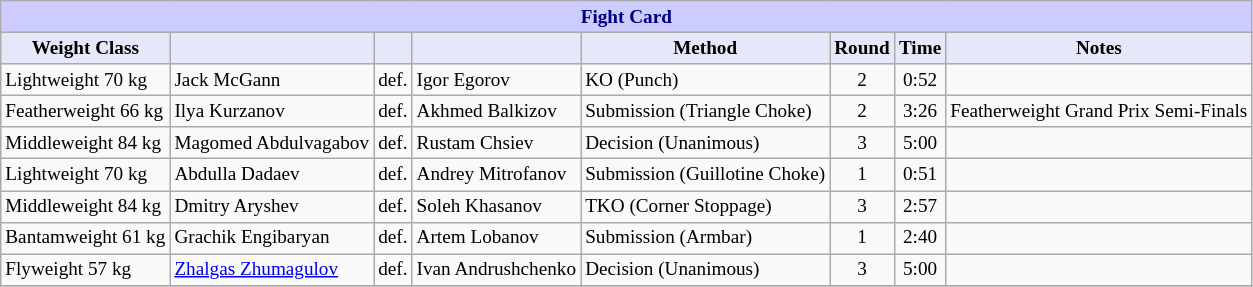<table class="wikitable" style="font-size: 80%;">
<tr>
<th colspan="8" style="background-color: #ccf; color: #000080; text-align: center;"><strong>Fight Card</strong></th>
</tr>
<tr>
<th colspan="1" style="background-color: #E6E8FA; color: #000000; text-align: center;">Weight Class</th>
<th colspan="1" style="background-color: #E6E8FA; color: #000000; text-align: center;"></th>
<th colspan="1" style="background-color: #E6E8FA; color: #000000; text-align: center;"></th>
<th colspan="1" style="background-color: #E6E8FA; color: #000000; text-align: center;"></th>
<th colspan="1" style="background-color: #E6E8FA; color: #000000; text-align: center;">Method</th>
<th colspan="1" style="background-color: #E6E8FA; color: #000000; text-align: center;">Round</th>
<th colspan="1" style="background-color: #E6E8FA; color: #000000; text-align: center;">Time</th>
<th colspan="1" style="background-color: #E6E8FA; color: #000000; text-align: center;">Notes</th>
</tr>
<tr>
<td>Lightweight 70 kg</td>
<td> Jack McGann</td>
<td>def.</td>
<td> Igor Egorov</td>
<td>KO (Punch)</td>
<td align=center>2</td>
<td align=center>0:52</td>
<td></td>
</tr>
<tr>
<td>Featherweight 66 kg</td>
<td> Ilya Kurzanov</td>
<td>def.</td>
<td> Akhmed Balkizov</td>
<td>Submission (Triangle Choke)</td>
<td align=center>2</td>
<td align=center>3:26</td>
<td>Featherweight Grand Prix Semi-Finals</td>
</tr>
<tr>
<td>Middleweight 84 kg</td>
<td> Magomed Abdulvagabov</td>
<td>def.</td>
<td> Rustam Chsiev</td>
<td>Decision (Unanimous)</td>
<td align=center>3</td>
<td align=center>5:00</td>
<td></td>
</tr>
<tr>
<td>Lightweight 70 kg</td>
<td> Abdulla Dadaev</td>
<td>def.</td>
<td> Andrey Mitrofanov</td>
<td>Submission (Guillotine Choke)</td>
<td align=center>1</td>
<td align=center>0:51</td>
<td></td>
</tr>
<tr>
<td>Middleweight 84 kg</td>
<td> Dmitry Aryshev</td>
<td>def.</td>
<td> Soleh Khasanov</td>
<td>TKO (Corner Stoppage)</td>
<td align=center>3</td>
<td align=center>2:57</td>
<td></td>
</tr>
<tr>
<td>Bantamweight 61 kg</td>
<td> Grachik Engibaryan</td>
<td>def.</td>
<td> Artem Lobanov</td>
<td>Submission (Armbar)</td>
<td align=center>1</td>
<td align=center>2:40</td>
<td></td>
</tr>
<tr>
<td>Flyweight 57 kg</td>
<td> <a href='#'>Zhalgas Zhumagulov</a></td>
<td>def.</td>
<td> Ivan Andrushchenko</td>
<td>Decision (Unanimous)</td>
<td align=center>3</td>
<td align=center>5:00</td>
<td></td>
</tr>
<tr>
</tr>
</table>
